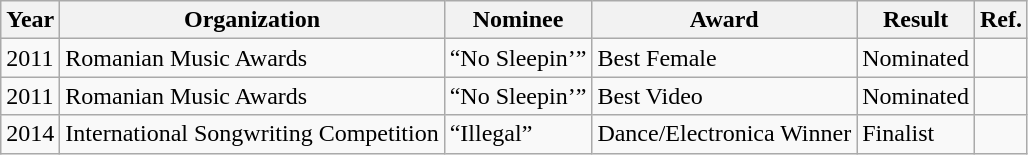<table class="wikitable">
<tr>
<th>Year</th>
<th>Organization</th>
<th>Nominee</th>
<th>Award</th>
<th>Result</th>
<th>Ref.</th>
</tr>
<tr>
<td>2011</td>
<td>Romanian Music Awards</td>
<td>“No Sleepin’”</td>
<td>Best Female</td>
<td>Nominated</td>
<td></td>
</tr>
<tr>
<td>2011</td>
<td>Romanian Music Awards</td>
<td>“No Sleepin’”</td>
<td>Best Video</td>
<td>Nominated</td>
<td></td>
</tr>
<tr>
<td>2014</td>
<td>International Songwriting Competition</td>
<td>“Illegal”</td>
<td>Dance/Electronica Winner</td>
<td>Finalist</td>
<td></td>
</tr>
</table>
